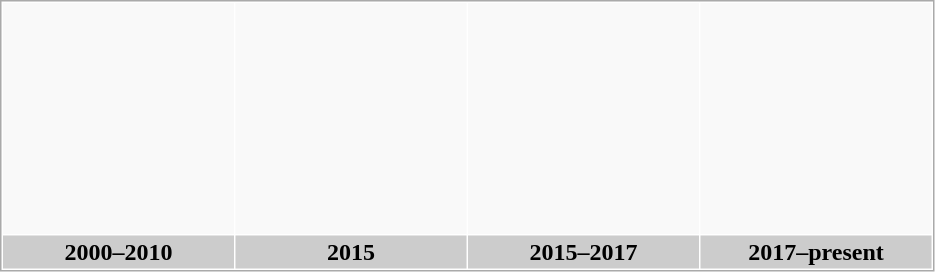<table border="0" cellpadding="2" cellspacing="1" style="border:1px solid #aaa">
<tr align=center>
<th style="height:150px; background:#f9f9f9;"></th>
<th style="height:150px; background:#f9f9f9;"></th>
<th style="height:150px; background:#f9f9f9;"></th>
<th style="height:150px; background:#f9f9f9;"></th>
</tr>
<tr>
<th style="width:150px; background:#ccc;">2000–2010</th>
<th style="width:150px; background:#ccc;">2015</th>
<th style="width:150px; background:#ccc;">2015–2017</th>
<th style="width:150px; background:#ccc;">2017–present</th>
</tr>
</table>
